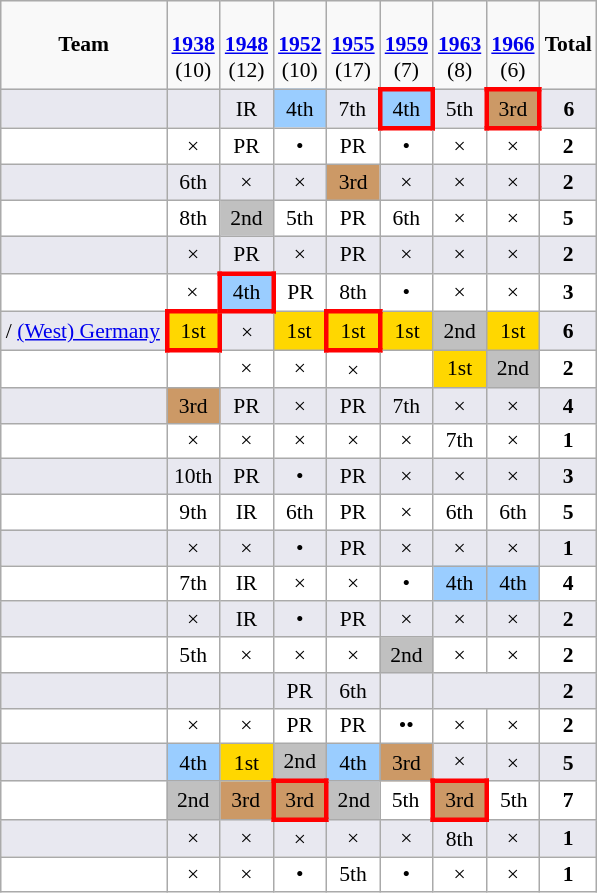<table class="wikitable shortable" style="text-align:center; font-size:90%">
<tr bgcolor=>
<td><strong>Team</strong></td>
<td><strong><br><a href='#'>1938</a><br></strong>(10)</td>
<td><strong><br><a href='#'>1948</a><br></strong>(12)</td>
<td><strong><br><a href='#'>1952</a><br></strong>(10)</td>
<td><strong><br><a href='#'>1955</a><br></strong>(17)</td>
<td><strong><br><a href='#'>1959</a><br></strong>(7)</td>
<td><strong><br><a href='#'>1963</a><br></strong>(8)</td>
<td><strong><br><a href='#'>1966</a><br></strong>(6)</td>
<td><strong>Total</strong></td>
</tr>
<tr bgcolor= #E8E8F0>
<td align=left></td>
<td></td>
<td>IR</td>
<td bgcolor=#9acdff>4th</td>
<td>7th</td>
<td style="border:3px solid red" bgcolor=#9acdff>4th</td>
<td>5th</td>
<td style="border:3px solid red" bgcolor=#CC9966>3rd</td>
<td><strong>6</strong></td>
</tr>
<tr bgcolor= #FFFFFF>
<td align=left></td>
<td>×</td>
<td>PR</td>
<td>•</td>
<td>PR</td>
<td>•</td>
<td>×</td>
<td>×</td>
<td><strong>2</strong></td>
</tr>
<tr bgcolor= #E8E8F0>
<td align=left></td>
<td>6th</td>
<td>×</td>
<td>×</td>
<td bgcolor=#CC9966>3rd</td>
<td>×</td>
<td>×</td>
<td>×</td>
<td><strong>2</strong></td>
</tr>
<tr bgcolor= #FFFFFF>
<td align=left></td>
<td>8th</td>
<td bgcolor=silver>2nd</td>
<td>5th</td>
<td>PR</td>
<td>6th</td>
<td>×</td>
<td>×</td>
<td><strong>5</strong></td>
</tr>
<tr bgcolor= #E8E8F0>
<td align=left></td>
<td>×</td>
<td>PR</td>
<td>×</td>
<td>PR</td>
<td>×</td>
<td>×</td>
<td>×</td>
<td><strong>2</strong></td>
</tr>
<tr bgcolor= #FFFFFF>
<td align=left></td>
<td>×</td>
<td style="border:3px solid red" bgcolor=#9acdff>4th</td>
<td>PR</td>
<td>8th</td>
<td>•</td>
<td>×</td>
<td>×</td>
<td><strong>3</strong></td>
</tr>
<tr bgcolor= #E8E8F0>
<td align=left>/ <a href='#'>(West) Germany</a></td>
<td style="border:3px solid red" bgcolor=gold>1st</td>
<td>×</td>
<td bgcolor=gold>1st</td>
<td style="border:3px solid red" bgcolor=gold>1st</td>
<td bgcolor=gold>1st</td>
<td bgcolor=silver>2nd</td>
<td bgcolor=gold>1st</td>
<td><strong>6</strong></td>
</tr>
<tr bgcolor= #FFFFFF>
<td align=left></td>
<td></td>
<td>×</td>
<td>×</td>
<td>×</td>
<td></td>
<td bgcolor=gold>1st</td>
<td bgcolor=silver>2nd</td>
<td><strong>2</strong></td>
</tr>
<tr bgcolor= #E8E8F0>
<td align=left></td>
<td bgcolor=#CC9966>3rd</td>
<td>PR</td>
<td>×</td>
<td>PR</td>
<td>7th</td>
<td>×</td>
<td>×</td>
<td><strong>4</strong></td>
</tr>
<tr bgcolor= #FFFFFF>
<td align=left></td>
<td>×</td>
<td>×</td>
<td>×</td>
<td>×</td>
<td>×</td>
<td>7th</td>
<td>×</td>
<td><strong>1</strong></td>
</tr>
<tr bgcolor= #E8E8F0>
<td align=left></td>
<td>10th</td>
<td>PR</td>
<td>•</td>
<td>PR</td>
<td>×</td>
<td>×</td>
<td>×</td>
<td><strong>3</strong></td>
</tr>
<tr bgcolor= #FFFFFF>
<td align=left></td>
<td>9th</td>
<td>IR</td>
<td>6th</td>
<td>PR</td>
<td>×</td>
<td>6th</td>
<td>6th</td>
<td><strong>5</strong></td>
</tr>
<tr bgcolor= #E8E8F0>
<td align=left></td>
<td>×</td>
<td>×</td>
<td>•</td>
<td>PR</td>
<td>×</td>
<td>×</td>
<td>×</td>
<td><strong>1</strong></td>
</tr>
<tr bgcolor= #FFFFFF>
<td align=left></td>
<td>7th</td>
<td>IR</td>
<td>×</td>
<td>×</td>
<td>•</td>
<td bgcolor=#9acdff>4th</td>
<td bgcolor=#9acdff>4th</td>
<td><strong>4</strong></td>
</tr>
<tr bgcolor= #E8E8F0>
<td align=left></td>
<td>×</td>
<td>IR</td>
<td>•</td>
<td>PR</td>
<td>×</td>
<td>×</td>
<td>×</td>
<td><strong>2</strong></td>
</tr>
<tr bgcolor= #FFFFFF>
<td align=left></td>
<td>5th</td>
<td>×</td>
<td>×</td>
<td>×</td>
<td bgcolor=silver>2nd</td>
<td>×</td>
<td>×</td>
<td><strong>2</strong></td>
</tr>
<tr bgcolor= #E8E8F0>
<td align=left></td>
<td></td>
<td></td>
<td>PR</td>
<td>6th</td>
<td></td>
<td colspan=2></td>
<td><strong>2</strong></td>
</tr>
<tr bgcolor= #FFFFFF>
<td align=left></td>
<td>×</td>
<td>×</td>
<td>PR</td>
<td>PR</td>
<td>••</td>
<td>×</td>
<td>×</td>
<td><strong>2</strong></td>
</tr>
<tr bgcolor= #E8E8F0>
<td align=left></td>
<td bgcolor=#9acdff>4th</td>
<td bgcolor=gold>1st</td>
<td bgcolor=silver>2nd</td>
<td bgcolor=#9acdff>4th</td>
<td bgcolor=#CC9966>3rd</td>
<td>×</td>
<td>×</td>
<td><strong>5</strong></td>
</tr>
<tr bgcolor= #FFFFFF>
<td align=left></td>
<td bgcolor=silver>2nd</td>
<td bgcolor=#CC9966>3rd</td>
<td style="border:3px solid red" bgcolor=#CC9966>3rd</td>
<td bgcolor=silver>2nd</td>
<td>5th</td>
<td style="border:3px solid red" bgcolor=#CC9966>3rd</td>
<td>5th</td>
<td><strong>7</strong></td>
</tr>
<tr bgcolor= #E8E8F0>
<td align=left></td>
<td>×</td>
<td>×</td>
<td>×</td>
<td>×</td>
<td>×</td>
<td>8th</td>
<td>×</td>
<td><strong>1</strong></td>
</tr>
<tr bgcolor= #FFFFFF>
<td align=left></td>
<td>×</td>
<td>×</td>
<td>•</td>
<td>5th</td>
<td>•</td>
<td>×</td>
<td>×</td>
<td><strong>1</strong></td>
</tr>
</table>
